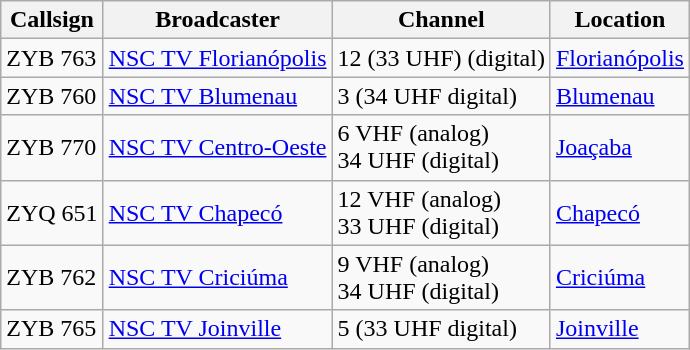<table class = "wikitable">
<tr>
<th>Callsign</th>
<th>Broadcaster</th>
<th>Channel</th>
<th>Location</th>
</tr>
<tr>
<td>ZYB 763</td>
<td><a href='#'>NSC TV Florianópolis</a></td>
<td>12 (33 UHF) (digital)</td>
<td><a href='#'>Florianópolis</a></td>
</tr>
<tr>
<td>ZYB 760</td>
<td><a href='#'>NSC TV Blumenau</a></td>
<td>3 (34 UHF digital)</td>
<td><a href='#'>Blumenau</a></td>
</tr>
<tr>
<td>ZYB 770</td>
<td><a href='#'>NSC TV Centro-Oeste</a></td>
<td>6 VHF  (analog) <br> 34 UHF (digital)</td>
<td><a href='#'>Joaçaba</a></td>
</tr>
<tr>
<td>ZYQ 651</td>
<td><a href='#'>NSC TV Chapecó</a></td>
<td>12 VHF (analog) <br> 33 UHF (digital)</td>
<td><a href='#'>Chapecó</a></td>
</tr>
<tr>
<td>ZYB 762</td>
<td><a href='#'>NSC TV Criciúma</a></td>
<td>9 VHF (analog) <br> 34 UHF (digital)</td>
<td><a href='#'>Criciúma</a></td>
</tr>
<tr>
<td>ZYB 765</td>
<td><a href='#'>NSC TV Joinville</a></td>
<td>5 (33 UHF digital)</td>
<td><a href='#'>Joinville</a></td>
</tr>
</table>
